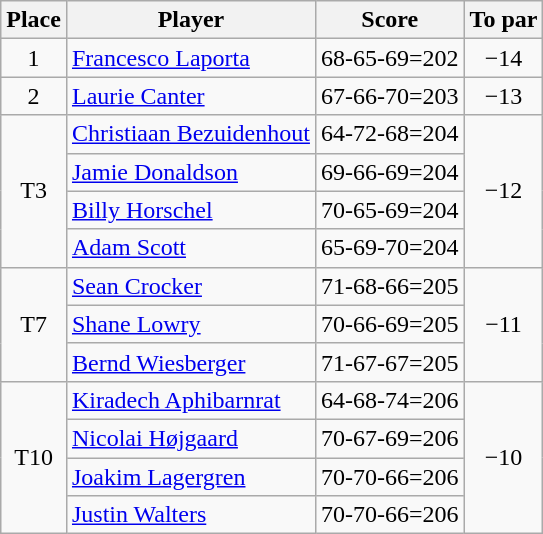<table class="wikitable">
<tr>
<th>Place</th>
<th>Player</th>
<th>Score</th>
<th>To par</th>
</tr>
<tr>
<td align=center>1</td>
<td> <a href='#'>Francesco Laporta</a></td>
<td>68-65-69=202</td>
<td align=center>−14</td>
</tr>
<tr>
<td align=center>2</td>
<td> <a href='#'>Laurie Canter</a></td>
<td>67-66-70=203</td>
<td align=center>−13</td>
</tr>
<tr>
<td rowspan=4 align=center>T3</td>
<td> <a href='#'>Christiaan Bezuidenhout</a></td>
<td>64-72-68=204</td>
<td rowspan=4 align=center>−12</td>
</tr>
<tr>
<td> <a href='#'>Jamie Donaldson</a></td>
<td>69-66-69=204</td>
</tr>
<tr>
<td> <a href='#'>Billy Horschel</a></td>
<td>70-65-69=204</td>
</tr>
<tr>
<td> <a href='#'>Adam Scott</a></td>
<td>65-69-70=204</td>
</tr>
<tr>
<td rowspan=3 align=center>T7</td>
<td> <a href='#'>Sean Crocker</a></td>
<td>71-68-66=205</td>
<td rowspan=3 align=center>−11</td>
</tr>
<tr>
<td> <a href='#'>Shane Lowry</a></td>
<td>70-66-69=205</td>
</tr>
<tr>
<td> <a href='#'>Bernd Wiesberger</a></td>
<td>71-67-67=205</td>
</tr>
<tr>
<td rowspan=4 align=center>T10</td>
<td> <a href='#'>Kiradech Aphibarnrat</a></td>
<td>64-68-74=206</td>
<td rowspan=4 align=center>−10</td>
</tr>
<tr>
<td> <a href='#'>Nicolai Højgaard</a></td>
<td>70-67-69=206</td>
</tr>
<tr>
<td> <a href='#'>Joakim Lagergren</a></td>
<td>70-70-66=206</td>
</tr>
<tr>
<td> <a href='#'>Justin Walters</a></td>
<td>70-70-66=206</td>
</tr>
</table>
